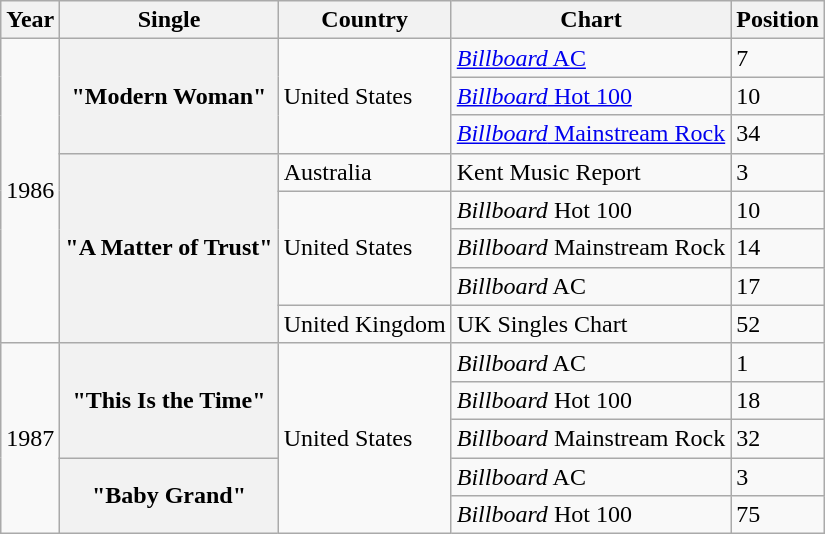<table class="wikitable plainrowheaders">
<tr>
<th>Year</th>
<th>Single</th>
<th>Country</th>
<th>Chart</th>
<th>Position</th>
</tr>
<tr>
<td rowspan="8">1986</td>
<th scope="row" rowspan="3">"Modern Woman"</th>
<td rowspan="3">United States</td>
<td><a href='#'><em>Billboard</em> AC</a></td>
<td>7</td>
</tr>
<tr>
<td><a href='#'><em>Billboard</em> Hot 100</a></td>
<td>10</td>
</tr>
<tr>
<td><a href='#'><em>Billboard</em> Mainstream Rock</a></td>
<td>34</td>
</tr>
<tr>
<th scope="row" rowspan="5">"A Matter of Trust"</th>
<td>Australia</td>
<td>Kent Music Report</td>
<td>3</td>
</tr>
<tr>
<td rowspan="3">United States</td>
<td><em>Billboard</em> Hot 100</td>
<td>10</td>
</tr>
<tr>
<td><em>Billboard</em> Mainstream Rock</td>
<td>14</td>
</tr>
<tr>
<td><em>Billboard</em> AC</td>
<td>17</td>
</tr>
<tr>
<td>United Kingdom</td>
<td>UK Singles Chart</td>
<td>52</td>
</tr>
<tr>
<td rowspan="5">1987</td>
<th scope="row" rowspan="3">"This Is the Time"</th>
<td rowspan="5">United States</td>
<td><em>Billboard</em> AC</td>
<td>1</td>
</tr>
<tr>
<td><em>Billboard</em> Hot 100</td>
<td>18</td>
</tr>
<tr>
<td><em>Billboard</em> Mainstream Rock</td>
<td>32</td>
</tr>
<tr>
<th scope="row" rowspan="2">"Baby Grand"</th>
<td><em>Billboard</em> AC</td>
<td>3</td>
</tr>
<tr>
<td><em>Billboard</em> Hot 100</td>
<td>75</td>
</tr>
</table>
